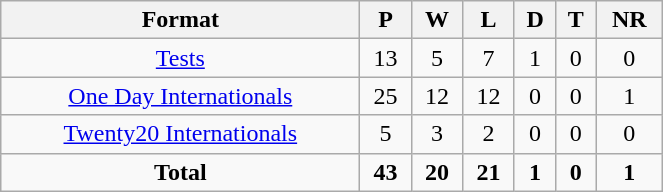<table class="wikitable" style="width:35%;">
<tr>
<th>Format</th>
<th>P</th>
<th>W</th>
<th>L</th>
<th>D</th>
<th>T</th>
<th>NR</th>
</tr>
<tr align="center">
<td><a href='#'>Tests</a></td>
<td>13</td>
<td>5</td>
<td>7</td>
<td>1</td>
<td>0</td>
<td>0</td>
</tr>
<tr align="center">
<td><a href='#'>One Day Internationals</a></td>
<td>25</td>
<td>12</td>
<td>12</td>
<td>0</td>
<td>0</td>
<td>1</td>
</tr>
<tr align="center">
<td><a href='#'>Twenty20 Internationals</a></td>
<td>5</td>
<td>3</td>
<td>2</td>
<td>0</td>
<td>0</td>
<td>0</td>
</tr>
<tr align="center">
<td><strong>Total</strong></td>
<td><strong>43</strong></td>
<td><strong>20</strong></td>
<td><strong>21</strong></td>
<td><strong>1</strong></td>
<td><strong>0</strong></td>
<td><strong>1</strong></td>
</tr>
</table>
